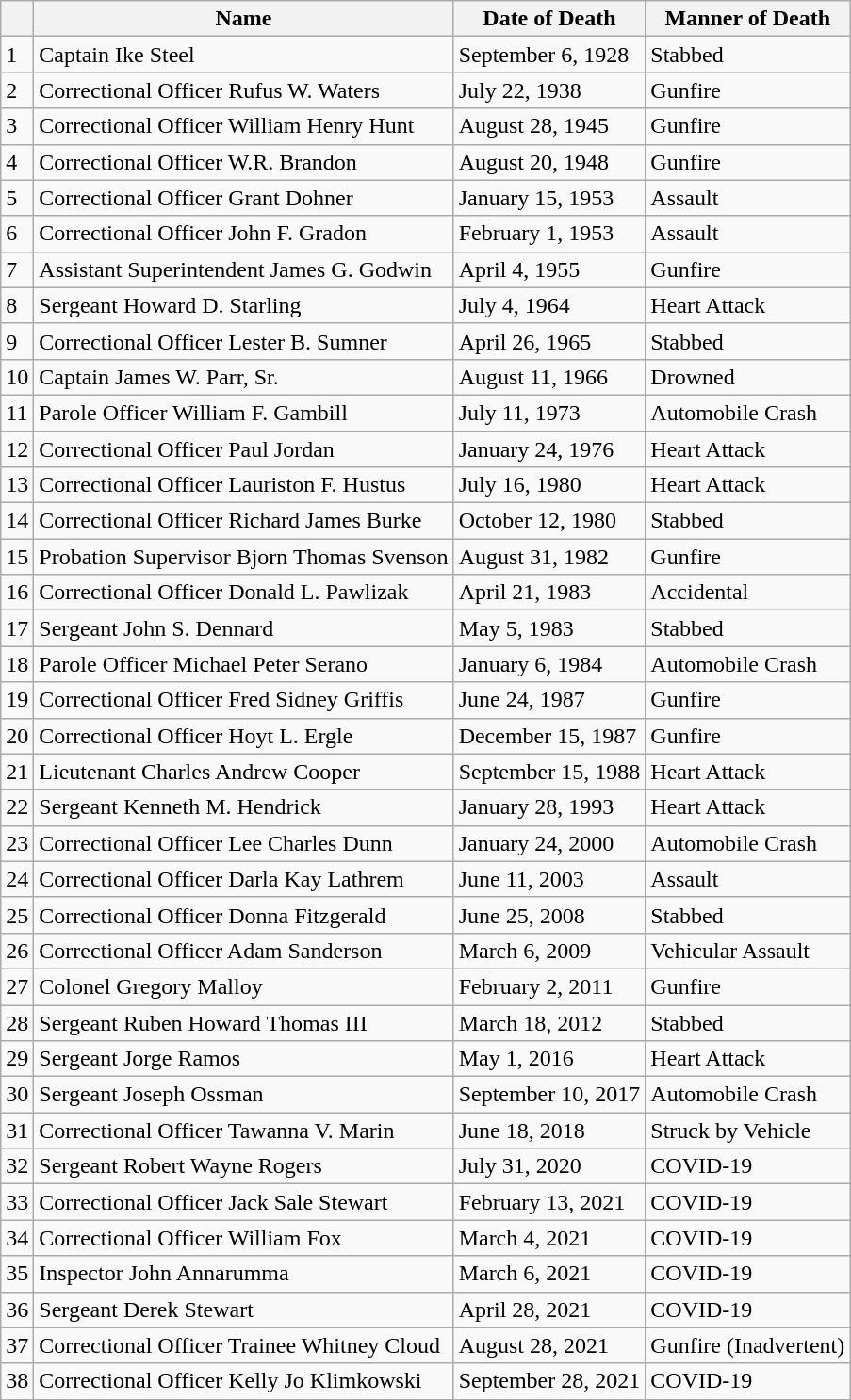<table class="wikitable">
<tr>
<th></th>
<th>Name</th>
<th>Date of Death</th>
<th>Manner of Death</th>
</tr>
<tr>
<td>1</td>
<td>Captain Ike Steel</td>
<td>September 6, 1928</td>
<td>Stabbed</td>
</tr>
<tr>
<td>2</td>
<td>Correctional Officer Rufus W. Waters</td>
<td>July 22, 1938</td>
<td>Gunfire</td>
</tr>
<tr>
<td>3</td>
<td>Correctional Officer William Henry Hunt</td>
<td>August 28, 1945</td>
<td>Gunfire</td>
</tr>
<tr>
<td>4</td>
<td>Correctional Officer W.R. Brandon</td>
<td>August 20, 1948</td>
<td>Gunfire</td>
</tr>
<tr>
<td>5</td>
<td>Correctional Officer Grant Dohner</td>
<td>January 15, 1953</td>
<td>Assault</td>
</tr>
<tr>
<td>6</td>
<td>Correctional Officer John F. Gradon</td>
<td>February 1, 1953</td>
<td>Assault</td>
</tr>
<tr>
<td>7</td>
<td>Assistant Superintendent James G. Godwin</td>
<td>April 4, 1955</td>
<td>Gunfire</td>
</tr>
<tr>
<td>8</td>
<td>Sergeant Howard D. Starling</td>
<td>July 4, 1964</td>
<td>Heart Attack</td>
</tr>
<tr>
<td>9</td>
<td>Correctional Officer Lester B. Sumner</td>
<td>April 26, 1965</td>
<td>Stabbed</td>
</tr>
<tr>
<td>10</td>
<td>Captain James W. Parr, Sr.</td>
<td>August 11, 1966</td>
<td>Drowned</td>
</tr>
<tr>
<td>11</td>
<td>Parole Officer William F. Gambill</td>
<td>July 11, 1973</td>
<td>Automobile Crash</td>
</tr>
<tr>
<td>12</td>
<td>Correctional Officer Paul Jordan</td>
<td>January 24, 1976</td>
<td>Heart Attack</td>
</tr>
<tr>
<td>13</td>
<td>Correctional Officer Lauriston F. Hustus</td>
<td>July 16, 1980</td>
<td>Heart Attack</td>
</tr>
<tr>
<td>14</td>
<td>Correctional Officer Richard James Burke</td>
<td>October 12, 1980</td>
<td>Stabbed</td>
</tr>
<tr>
<td>15</td>
<td>Probation Supervisor Bjorn Thomas Svenson</td>
<td>August 31, 1982</td>
<td>Gunfire</td>
</tr>
<tr>
<td>16</td>
<td>Correctional Officer Donald L. Pawlizak</td>
<td>April 21, 1983</td>
<td>Accidental</td>
</tr>
<tr>
<td>17</td>
<td>Sergeant John S. Dennard</td>
<td>May 5, 1983</td>
<td>Stabbed</td>
</tr>
<tr>
<td>18</td>
<td>Parole Officer Michael Peter Serano</td>
<td>January 6, 1984</td>
<td>Automobile Crash</td>
</tr>
<tr>
<td>19</td>
<td>Correctional Officer Fred Sidney Griffis</td>
<td>June 24, 1987</td>
<td>Gunfire</td>
</tr>
<tr>
<td>20</td>
<td>Correctional Officer Hoyt L. Ergle</td>
<td>December 15, 1987</td>
<td>Gunfire</td>
</tr>
<tr>
<td>21</td>
<td>Lieutenant Charles Andrew Cooper</td>
<td>September 15, 1988</td>
<td>Heart Attack</td>
</tr>
<tr>
<td>22</td>
<td>Sergeant Kenneth M. Hendrick</td>
<td>January 28, 1993</td>
<td>Heart Attack</td>
</tr>
<tr>
<td>23</td>
<td>Correctional Officer Lee Charles Dunn</td>
<td>January 24, 2000</td>
<td>Automobile Crash</td>
</tr>
<tr>
<td>24</td>
<td>Correctional Officer Darla Kay Lathrem</td>
<td>June 11, 2003</td>
<td>Assault</td>
</tr>
<tr>
<td>25</td>
<td>Correctional Officer Donna Fitzgerald</td>
<td>June 25, 2008</td>
<td>Stabbed</td>
</tr>
<tr>
<td>26</td>
<td>Correctional Officer Adam Sanderson</td>
<td>March 6, 2009</td>
<td>Vehicular Assault</td>
</tr>
<tr>
<td>27</td>
<td>Colonel Gregory Malloy</td>
<td>February 2, 2011</td>
<td>Gunfire</td>
</tr>
<tr>
<td>28</td>
<td>Sergeant Ruben Howard Thomas III</td>
<td>March 18, 2012</td>
<td>Stabbed</td>
</tr>
<tr>
<td>29</td>
<td>Sergeant Jorge Ramos</td>
<td>May 1, 2016</td>
<td>Heart Attack</td>
</tr>
<tr>
<td>30</td>
<td>Sergeant Joseph Ossman</td>
<td>September 10, 2017</td>
<td>Automobile Crash</td>
</tr>
<tr>
<td>31</td>
<td>Correctional Officer Tawanna V. Marin</td>
<td>June 18, 2018</td>
<td>Struck by Vehicle</td>
</tr>
<tr>
<td>32</td>
<td>Sergeant Robert Wayne Rogers</td>
<td>July 31, 2020</td>
<td>COVID-19</td>
</tr>
<tr>
<td>33</td>
<td>Correctional Officer Jack Sale Stewart</td>
<td>February 13, 2021</td>
<td>COVID-19</td>
</tr>
<tr>
<td>34</td>
<td>Correctional Officer William Fox</td>
<td>March 4, 2021</td>
<td>COVID-19</td>
</tr>
<tr>
<td>35</td>
<td>Inspector John Annarumma</td>
<td>March 6, 2021</td>
<td>COVID-19</td>
</tr>
<tr>
<td>36</td>
<td>Sergeant Derek Stewart</td>
<td>April 28, 2021</td>
<td>COVID-19</td>
</tr>
<tr>
<td>37</td>
<td>Correctional Officer Trainee Whitney Cloud</td>
<td>August 28, 2021</td>
<td>Gunfire (Inadvertent)</td>
</tr>
<tr>
<td>38</td>
<td>Correctional Officer Kelly Jo Klimkowski</td>
<td>September 28, 2021</td>
<td>COVID-19</td>
</tr>
</table>
